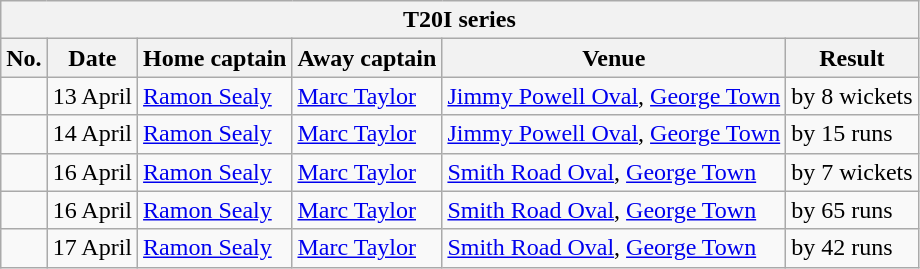<table class="wikitable">
<tr>
<th colspan="9">T20I series</th>
</tr>
<tr>
<th>No.</th>
<th>Date</th>
<th>Home captain</th>
<th>Away captain</th>
<th>Venue</th>
<th>Result</th>
</tr>
<tr>
<td></td>
<td>13 April</td>
<td><a href='#'>Ramon Sealy</a></td>
<td><a href='#'>Marc Taylor</a></td>
<td><a href='#'>Jimmy Powell Oval</a>, <a href='#'>George Town</a></td>
<td> by 8 wickets</td>
</tr>
<tr>
<td></td>
<td>14 April</td>
<td><a href='#'>Ramon Sealy</a></td>
<td><a href='#'>Marc Taylor</a></td>
<td><a href='#'>Jimmy Powell Oval</a>, <a href='#'>George Town</a></td>
<td> by 15 runs</td>
</tr>
<tr>
<td></td>
<td>16 April</td>
<td><a href='#'>Ramon Sealy</a></td>
<td><a href='#'>Marc Taylor</a></td>
<td><a href='#'>Smith Road Oval</a>, <a href='#'>George Town</a></td>
<td> by 7 wickets</td>
</tr>
<tr>
<td></td>
<td>16 April</td>
<td><a href='#'>Ramon Sealy</a></td>
<td><a href='#'>Marc Taylor</a></td>
<td><a href='#'>Smith Road Oval</a>, <a href='#'>George Town</a></td>
<td> by 65 runs</td>
</tr>
<tr>
<td></td>
<td>17 April</td>
<td><a href='#'>Ramon Sealy</a></td>
<td><a href='#'>Marc Taylor</a></td>
<td><a href='#'>Smith Road Oval</a>, <a href='#'>George Town</a></td>
<td> by 42 runs</td>
</tr>
</table>
